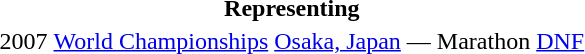<table>
<tr>
<th colspan="6">Representing </th>
</tr>
<tr>
<td>2007</td>
<td><a href='#'>World Championships</a></td>
<td><a href='#'>Osaka, Japan</a></td>
<td>—</td>
<td>Marathon</td>
<td><a href='#'>DNF</a></td>
</tr>
</table>
